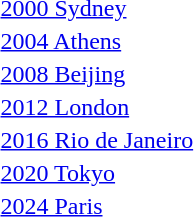<table>
<tr>
<td><a href='#'>2000 Sydney</a><br></td>
<td></td>
<td></td>
<td></td>
</tr>
<tr>
<td><a href='#'>2004 Athens</a><br></td>
<td></td>
<td></td>
<td></td>
</tr>
<tr>
<td><a href='#'>2008 Beijing</a><br></td>
<td></td>
<td></td>
<td></td>
</tr>
<tr>
<td><a href='#'>2012 London</a><br></td>
<td></td>
<td></td>
<td></td>
</tr>
<tr>
<td><a href='#'>2016 Rio de Janeiro</a><br></td>
<td></td>
<td></td>
<td></td>
</tr>
<tr>
<td><a href='#'>2020 Tokyo</a><br></td>
<td></td>
<td></td>
<td></td>
</tr>
<tr>
<td><a href='#'>2024 Paris</a><br></td>
<td></td>
<td></td>
<td></td>
</tr>
<tr>
</tr>
</table>
